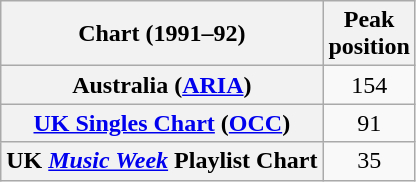<table class="wikitable plainrowheaders" style="text-align:center">
<tr>
<th>Chart (1991–92)</th>
<th>Peak<br>position</th>
</tr>
<tr>
<th scope="row">Australia (<a href='#'>ARIA</a>)</th>
<td>154</td>
</tr>
<tr>
<th scope="row"><a href='#'>UK Singles Chart</a> (<a href='#'>OCC</a>)</th>
<td>91</td>
</tr>
<tr>
<th scope="row">UK <em><a href='#'>Music Week</a></em> Playlist Chart</th>
<td>35</td>
</tr>
</table>
